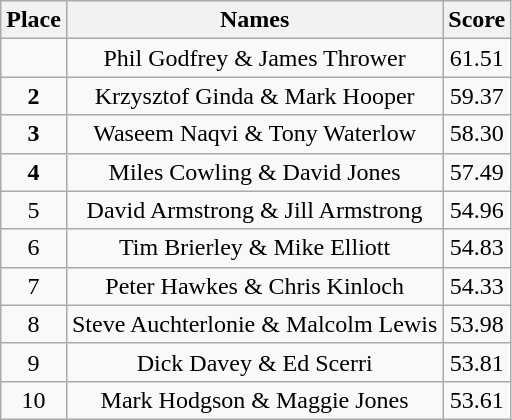<table class="wikitable" style="text-align:center;">
<tr>
<th>Place</th>
<th>Names</th>
<th>Score</th>
</tr>
<tr>
<td></td>
<td>Phil Godfrey & James Thrower</td>
<td>61.51</td>
</tr>
<tr>
<td><strong>2</strong></td>
<td>Krzysztof Ginda & Mark Hooper</td>
<td>59.37</td>
</tr>
<tr>
<td><strong>3</strong></td>
<td>Waseem Naqvi & Tony Waterlow</td>
<td>58.30</td>
</tr>
<tr>
<td><strong>4</strong></td>
<td>Miles Cowling & David Jones</td>
<td>57.49</td>
</tr>
<tr>
<td>5</td>
<td>David Armstrong & Jill Armstrong</td>
<td>54.96</td>
</tr>
<tr>
<td>6</td>
<td>Tim Brierley & Mike Elliott</td>
<td>54.83</td>
</tr>
<tr>
<td>7</td>
<td>Peter Hawkes & Chris Kinloch</td>
<td>54.33</td>
</tr>
<tr>
<td>8</td>
<td>Steve Auchterlonie & Malcolm Lewis</td>
<td>53.98</td>
</tr>
<tr>
<td>9</td>
<td>Dick Davey & Ed Scerri</td>
<td>53.81</td>
</tr>
<tr>
<td>10</td>
<td>Mark Hodgson & Maggie Jones</td>
<td>53.61</td>
</tr>
</table>
